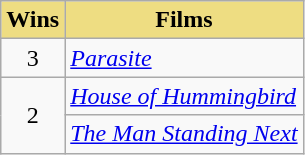<table class="wikitable">
<tr>
<th style="background:#EEDD82; text-align:center">Wins</th>
<th style="background:#EEDD82; text-align:center">Films</th>
</tr>
<tr>
<td style="text-align:center">3</td>
<td><em><a href='#'>Parasite</a></em></td>
</tr>
<tr>
<td rowspan="2" style="text-align:center">2</td>
<td><em><a href='#'>House of Hummingbird</a></em></td>
</tr>
<tr>
<td><em><a href='#'>The Man Standing Next</a></em></td>
</tr>
</table>
